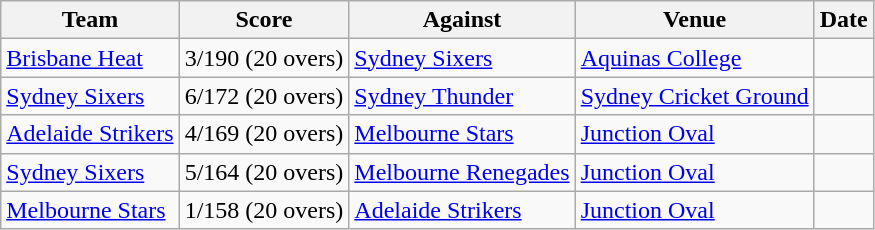<table class="wikitable">
<tr>
<th>Team</th>
<th>Score</th>
<th>Against</th>
<th>Venue</th>
<th>Date</th>
</tr>
<tr>
<td><a href='#'>Brisbane Heat</a></td>
<td>3/190 (20 overs)</td>
<td><a href='#'>Sydney Sixers</a></td>
<td><a href='#'>Aquinas College</a></td>
<td></td>
</tr>
<tr>
<td><a href='#'>Sydney Sixers</a></td>
<td>6/172 (20 overs)</td>
<td><a href='#'>Sydney Thunder</a></td>
<td><a href='#'>Sydney Cricket Ground</a></td>
<td></td>
</tr>
<tr>
<td><a href='#'>Adelaide Strikers</a></td>
<td>4/169 (20 overs)</td>
<td><a href='#'>Melbourne Stars</a></td>
<td><a href='#'>Junction Oval</a></td>
<td></td>
</tr>
<tr>
<td><a href='#'>Sydney Sixers</a></td>
<td>5/164 (20 overs)</td>
<td><a href='#'>Melbourne Renegades</a></td>
<td><a href='#'>Junction Oval</a></td>
<td></td>
</tr>
<tr>
<td><a href='#'>Melbourne Stars</a></td>
<td>1/158 (20 overs)</td>
<td><a href='#'>Adelaide Strikers</a></td>
<td><a href='#'>Junction Oval</a></td>
<td></td>
</tr>
</table>
